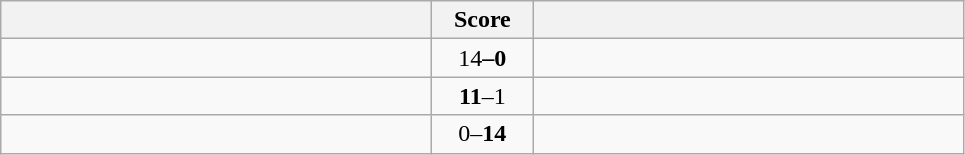<table class="wikitable" style="text-align: center;">
<tr>
<th width=280></th>
<th width=60>Score</th>
<th width=280></th>
</tr>
<tr>
<td align=left><strong></td>
<td></strong>14<strong>–0</td>
<td align=left></td>
</tr>
<tr>
<td align=left></strong></td>
<td><strong>11</strong>–1</td>
<td align=left></td>
</tr>
<tr>
<td align=left></td>
<td>0–<strong>14</strong></td>
<td align=left><strong></td>
</tr>
</table>
